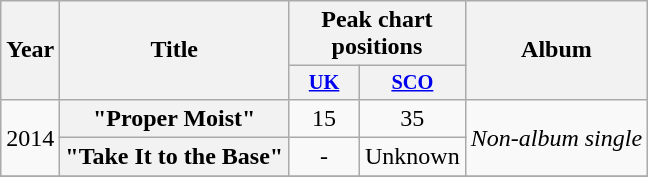<table class="wikitable plainrowheaders" style="text-align:center;">
<tr>
<th scope="col" rowspan="2">Year</th>
<th scope="col" rowspan="2">Title</th>
<th scope="col" colspan="2">Peak chart positions</th>
<th scope="col" rowspan="2">Album</th>
</tr>
<tr>
<th scope="col" style="width:3em;font-size:85%;"><a href='#'>UK</a></th>
<th scope="col" style="width:3em;font-size:85%;"><a href='#'>SCO</a><br></th>
</tr>
<tr>
<td rowspan="2">2014</td>
<th scope="row">"Proper Moist"</th>
<td>15</td>
<td>35</td>
<td rowspan="2"><em>Non-album single</em></td>
</tr>
<tr>
<th scope="row">"Take It to the Base"</th>
<td>-</td>
<td>Unknown</td>
</tr>
<tr>
</tr>
</table>
